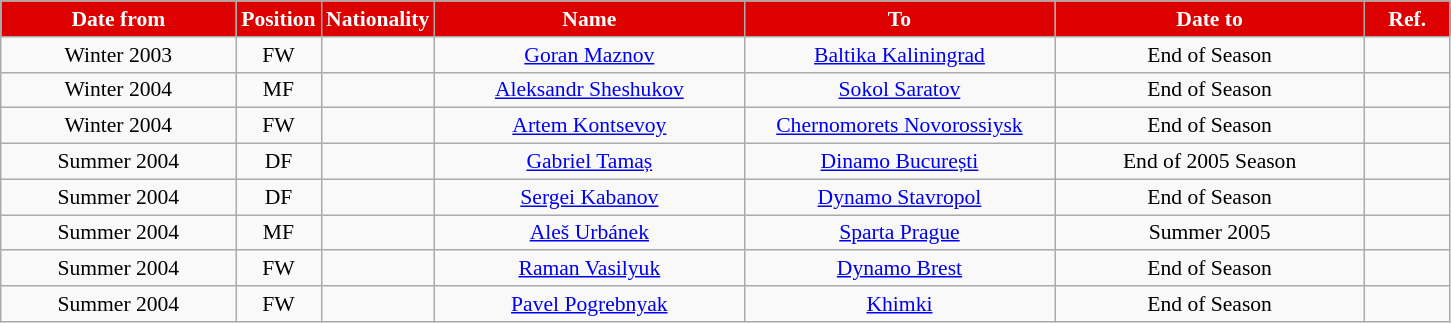<table class="wikitable" style="text-align:center; font-size:90%; ">
<tr>
<th style="background:#DD0000; color:white; width:150px;">Date from</th>
<th style="background:#DD0000; color:white; width:50px;">Position</th>
<th style="background:#DD0000; color:white; width:50px;">Nationality</th>
<th style="background:#DD0000; color:white; width:200px;">Name</th>
<th style="background:#DD0000; color:white; width:200px;">To</th>
<th style="background:#DD0000; color:white; width:200px;">Date to</th>
<th style="background:#DD0000; color:white; width:50px;">Ref.</th>
</tr>
<tr>
<td>Winter 2003</td>
<td>FW</td>
<td></td>
<td><a href='#'>Goran Maznov</a></td>
<td><a href='#'>Baltika Kaliningrad</a></td>
<td>End of Season</td>
<td></td>
</tr>
<tr>
<td>Winter 2004</td>
<td>MF</td>
<td></td>
<td><a href='#'>Aleksandr Sheshukov</a></td>
<td><a href='#'>Sokol Saratov</a></td>
<td>End of Season</td>
<td></td>
</tr>
<tr>
<td>Winter 2004</td>
<td>FW</td>
<td></td>
<td><a href='#'>Artem Kontsevoy</a></td>
<td><a href='#'>Chernomorets Novorossiysk</a></td>
<td>End of Season</td>
<td></td>
</tr>
<tr>
<td>Summer 2004</td>
<td>DF</td>
<td></td>
<td><a href='#'>Gabriel Tamaș</a></td>
<td><a href='#'>Dinamo București</a></td>
<td>End of 2005 Season</td>
<td></td>
</tr>
<tr>
<td>Summer 2004</td>
<td>DF</td>
<td></td>
<td><a href='#'>Sergei Kabanov</a></td>
<td><a href='#'>Dynamo Stavropol</a></td>
<td>End of Season</td>
<td></td>
</tr>
<tr>
<td>Summer 2004</td>
<td>MF</td>
<td></td>
<td><a href='#'>Aleš Urbánek</a></td>
<td><a href='#'>Sparta Prague</a></td>
<td>Summer 2005</td>
<td></td>
</tr>
<tr>
<td>Summer 2004</td>
<td>FW</td>
<td></td>
<td><a href='#'>Raman Vasilyuk</a></td>
<td><a href='#'>Dynamo Brest</a></td>
<td>End of Season</td>
<td></td>
</tr>
<tr>
<td>Summer 2004</td>
<td>FW</td>
<td></td>
<td><a href='#'>Pavel Pogrebnyak</a></td>
<td><a href='#'>Khimki</a></td>
<td>End of Season</td>
<td></td>
</tr>
</table>
